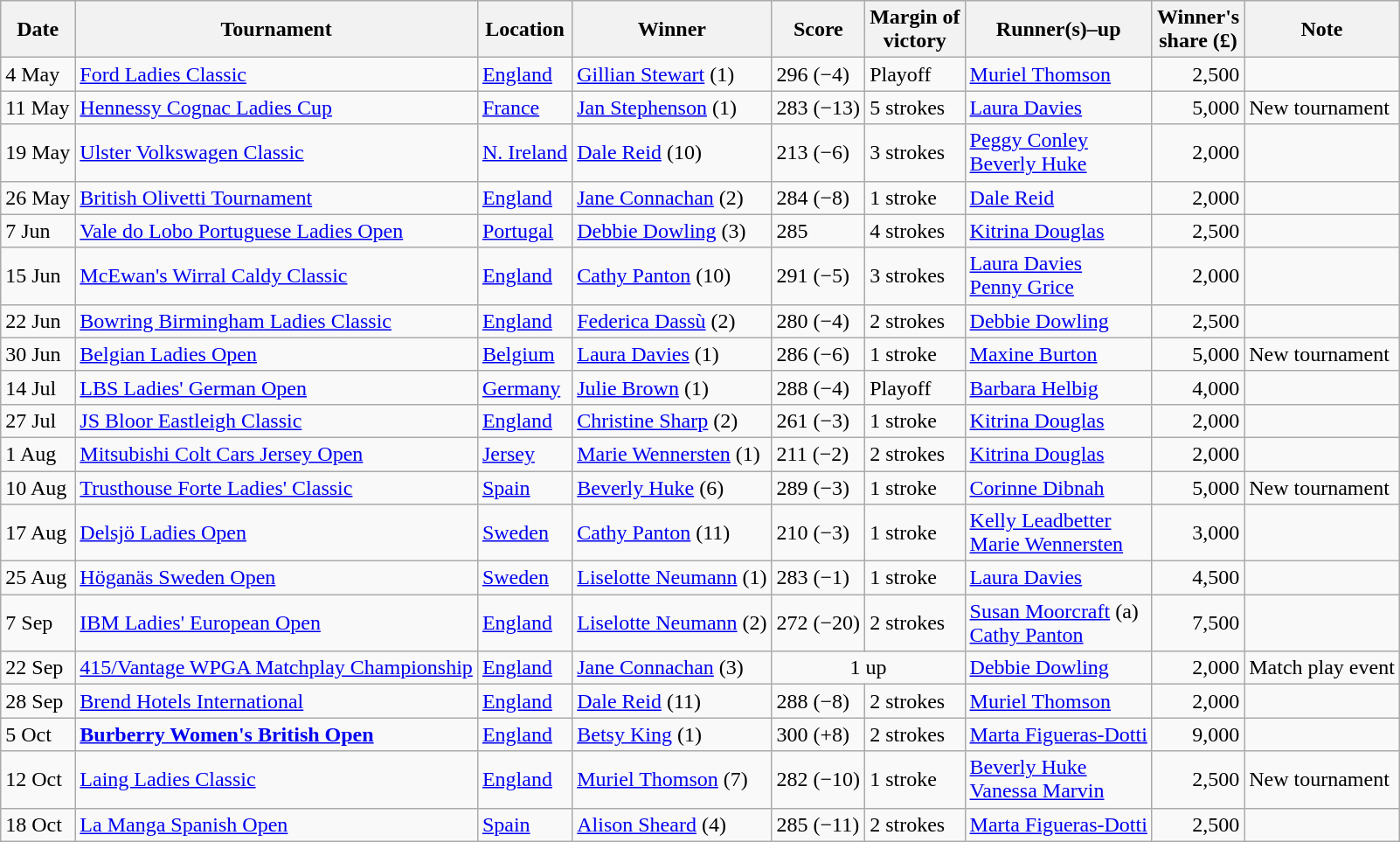<table class="wikitable sortable" style="font–size:95%">
<tr>
<th>Date</th>
<th>Tournament</th>
<th>Location</th>
<th>Winner</th>
<th>Score</th>
<th>Margin of<br>victory</th>
<th>Runner(s)–up</th>
<th>Winner's<br>share (£)</th>
<th>Note</th>
</tr>
<tr>
<td>4 May</td>
<td><a href='#'>Ford Ladies Classic</a></td>
<td><a href='#'>England</a></td>
<td> <a href='#'>Gillian Stewart</a> (1)</td>
<td>296 (−4)</td>
<td>Playoff</td>
<td> <a href='#'>Muriel Thomson</a></td>
<td align=right>2,500</td>
<td></td>
</tr>
<tr>
<td>11 May</td>
<td><a href='#'>Hennessy Cognac Ladies Cup</a></td>
<td><a href='#'>France</a></td>
<td> <a href='#'>Jan Stephenson</a> (1)</td>
<td>283 (−13)</td>
<td>5 strokes</td>
<td> <a href='#'>Laura Davies</a></td>
<td align=right>5,000</td>
<td>New tournament </td>
</tr>
<tr>
<td>19 May</td>
<td><a href='#'>Ulster Volkswagen Classic</a></td>
<td><a href='#'>N. Ireland</a></td>
<td> <a href='#'>Dale Reid</a> (10)</td>
<td>213 (−6)</td>
<td>3 strokes</td>
<td> <a href='#'>Peggy Conley</a><br> <a href='#'>Beverly Huke</a></td>
<td align=right>2,000</td>
<td></td>
</tr>
<tr>
<td>26 May</td>
<td><a href='#'>British Olivetti Tournament</a></td>
<td><a href='#'>England</a></td>
<td> <a href='#'>Jane Connachan</a> (2)</td>
<td>284 (−8)</td>
<td>1 stroke</td>
<td> <a href='#'>Dale Reid</a></td>
<td align=right>2,000</td>
<td></td>
</tr>
<tr>
<td>7 Jun</td>
<td><a href='#'>Vale do Lobo Portuguese Ladies Open</a></td>
<td><a href='#'>Portugal</a></td>
<td> <a href='#'>Debbie Dowling</a> (3)</td>
<td>285</td>
<td>4 strokes</td>
<td> <a href='#'>Kitrina Douglas</a></td>
<td align=right>2,500</td>
<td></td>
</tr>
<tr>
<td>15 Jun</td>
<td><a href='#'>McEwan's Wirral Caldy Classic</a></td>
<td><a href='#'>England</a></td>
<td> <a href='#'>Cathy Panton</a> (10)</td>
<td>291 (−5)</td>
<td>3 strokes</td>
<td> <a href='#'>Laura Davies</a><br> <a href='#'>Penny Grice</a></td>
<td align=right>2,000</td>
<td></td>
</tr>
<tr>
<td>22 Jun</td>
<td><a href='#'>Bowring Birmingham Ladies Classic</a></td>
<td><a href='#'>England</a></td>
<td> <a href='#'>Federica Dassù</a> (2)</td>
<td>280 (−4)</td>
<td>2 strokes</td>
<td> <a href='#'>Debbie Dowling</a></td>
<td align=right>2,500</td>
<td></td>
</tr>
<tr>
<td>30 Jun</td>
<td><a href='#'>Belgian Ladies Open</a></td>
<td><a href='#'>Belgium</a></td>
<td> <a href='#'>Laura Davies</a> (1)</td>
<td>286 (−6)</td>
<td>1 stroke</td>
<td> <a href='#'>Maxine Burton</a></td>
<td align=right>5,000</td>
<td>New tournament </td>
</tr>
<tr>
<td>14 Jul</td>
<td><a href='#'>LBS Ladies' German Open</a></td>
<td><a href='#'>Germany</a></td>
<td> <a href='#'>Julie Brown</a> (1)</td>
<td>288 (−4)</td>
<td>Playoff</td>
<td> <a href='#'>Barbara Helbig</a></td>
<td align=right>4,000</td>
<td></td>
</tr>
<tr>
<td>27 Jul</td>
<td><a href='#'>JS Bloor Eastleigh Classic</a></td>
<td><a href='#'>England</a></td>
<td> <a href='#'>Christine Sharp</a> (2)</td>
<td>261 (−3)</td>
<td>1 stroke</td>
<td> <a href='#'>Kitrina Douglas</a></td>
<td align=right>2,000</td>
<td></td>
</tr>
<tr>
<td>1 Aug</td>
<td><a href='#'>Mitsubishi Colt Cars Jersey Open</a></td>
<td><a href='#'>Jersey</a></td>
<td> <a href='#'>Marie Wennersten</a> (1)</td>
<td>211 (−2)</td>
<td>2 strokes</td>
<td> <a href='#'>Kitrina Douglas</a></td>
<td align=right>2,000</td>
<td></td>
</tr>
<tr>
<td>10 Aug</td>
<td><a href='#'>Trusthouse Forte Ladies' Classic</a></td>
<td><a href='#'>Spain</a></td>
<td> <a href='#'>Beverly Huke</a> (6)</td>
<td>289 (−3)</td>
<td>1 stroke</td>
<td> <a href='#'>Corinne Dibnah</a></td>
<td align=right>5,000</td>
<td>New tournament </td>
</tr>
<tr>
<td>17 Aug</td>
<td><a href='#'>Delsjö Ladies Open</a></td>
<td><a href='#'>Sweden</a></td>
<td> <a href='#'>Cathy Panton</a> (11)</td>
<td>210 (−3)</td>
<td>1 stroke</td>
<td> <a href='#'>Kelly Leadbetter</a><br> <a href='#'>Marie Wennersten</a></td>
<td align=right>3,000</td>
<td></td>
</tr>
<tr>
<td>25 Aug</td>
<td><a href='#'>Höganäs Sweden Open</a></td>
<td><a href='#'>Sweden</a></td>
<td> <a href='#'>Liselotte Neumann</a> (1)</td>
<td>283 (−1)</td>
<td>1 stroke</td>
<td> <a href='#'>Laura Davies</a></td>
<td align=right>4,500</td>
<td></td>
</tr>
<tr>
<td>7 Sep</td>
<td><a href='#'>IBM Ladies' European Open</a></td>
<td><a href='#'>England</a></td>
<td> <a href='#'>Liselotte Neumann</a> (2)</td>
<td>272 (−20)</td>
<td>2 strokes</td>
<td> <a href='#'>Susan Moorcraft</a> (a)<br> <a href='#'>Cathy Panton</a></td>
<td align=right>7,500</td>
<td></td>
</tr>
<tr>
<td>22 Sep</td>
<td><a href='#'>415/Vantage WPGA Matchplay Championship</a></td>
<td><a href='#'>England</a></td>
<td> <a href='#'>Jane Connachan</a> (3)</td>
<td colspan=2 align=center>1 up</td>
<td> <a href='#'>Debbie Dowling</a></td>
<td align=right>2,000</td>
<td>Match play event </td>
</tr>
<tr>
<td>28 Sep</td>
<td><a href='#'>Brend Hotels International</a></td>
<td><a href='#'>England</a></td>
<td> <a href='#'>Dale Reid</a> (11)</td>
<td>288 (−8)</td>
<td>2 strokes</td>
<td> <a href='#'>Muriel Thomson</a></td>
<td align=right>2,000</td>
<td></td>
</tr>
<tr>
<td>5 Oct</td>
<td><strong><a href='#'>Burberry Women's British Open</a></strong></td>
<td><a href='#'>England</a></td>
<td> <a href='#'>Betsy King</a> (1)</td>
<td>300 (+8)</td>
<td>2 strokes</td>
<td> <a href='#'>Marta Figueras-Dotti</a></td>
<td align=right>9,000</td>
<td></td>
</tr>
<tr>
<td>12 Oct</td>
<td><a href='#'>Laing Ladies Classic</a></td>
<td><a href='#'>England</a></td>
<td> <a href='#'>Muriel Thomson</a> (7)</td>
<td>282 (−10)</td>
<td>1 stroke</td>
<td> <a href='#'>Beverly Huke</a><br> <a href='#'>Vanessa Marvin</a></td>
<td align=right>2,500</td>
<td>New tournament </td>
</tr>
<tr>
<td>18 Oct</td>
<td><a href='#'>La Manga Spanish Open</a></td>
<td><a href='#'>Spain</a></td>
<td> <a href='#'>Alison Sheard</a> (4)</td>
<td>285 (−11)</td>
<td>2 strokes</td>
<td> <a href='#'>Marta Figueras-Dotti</a></td>
<td align=right>2,500</td>
<td></td>
</tr>
</table>
